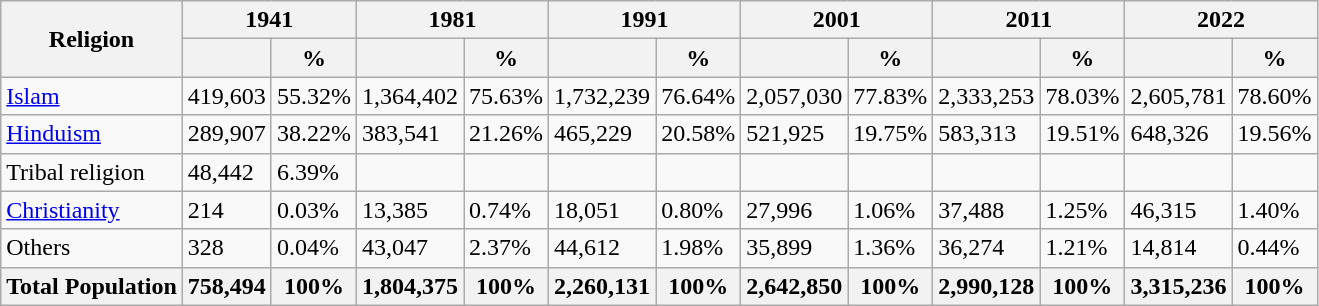<table class="wikitable sortable">
<tr>
<th rowspan="2">Religion</th>
<th colspan="2">1941</th>
<th colspan="2">1981</th>
<th colspan="2">1991</th>
<th colspan="2">2001</th>
<th colspan="2">2011</th>
<th colspan="2">2022</th>
</tr>
<tr>
<th></th>
<th>%</th>
<th></th>
<th>%</th>
<th></th>
<th>%</th>
<th></th>
<th>%</th>
<th></th>
<th>%</th>
<th></th>
<th>%</th>
</tr>
<tr>
<td><a href='#'>Islam</a> </td>
<td>419,603</td>
<td>55.32%</td>
<td>1,364,402</td>
<td>75.63%</td>
<td>1,732,239</td>
<td>76.64%</td>
<td>2,057,030</td>
<td>77.83%</td>
<td>2,333,253</td>
<td>78.03%</td>
<td>2,605,781</td>
<td>78.60%</td>
</tr>
<tr>
<td><a href='#'>Hinduism</a> </td>
<td>289,907</td>
<td>38.22%</td>
<td>383,541</td>
<td>21.26%</td>
<td>465,229</td>
<td>20.58%</td>
<td>521,925</td>
<td>19.75%</td>
<td>583,313</td>
<td>19.51%</td>
<td>648,326</td>
<td>19.56%</td>
</tr>
<tr>
<td>Tribal religion</td>
<td>48,442</td>
<td>6.39%</td>
<td></td>
<td></td>
<td></td>
<td></td>
<td></td>
<td></td>
<td></td>
<td></td>
<td></td>
<td></td>
</tr>
<tr>
<td><a href='#'>Christianity</a> </td>
<td>214</td>
<td>0.03%</td>
<td>13,385</td>
<td>0.74%</td>
<td>18,051</td>
<td>0.80%</td>
<td>27,996</td>
<td>1.06%</td>
<td>37,488</td>
<td>1.25%</td>
<td>46,315</td>
<td>1.40%</td>
</tr>
<tr>
<td>Others</td>
<td>328</td>
<td>0.04%</td>
<td>43,047</td>
<td>2.37%</td>
<td>44,612</td>
<td>1.98%</td>
<td>35,899</td>
<td>1.36%</td>
<td>36,274</td>
<td>1.21%</td>
<td>14,814</td>
<td>0.44%</td>
</tr>
<tr>
<th>Total Population</th>
<th>758,494</th>
<th>100%</th>
<th>1,804,375</th>
<th>100%</th>
<th>2,260,131</th>
<th>100%</th>
<th>2,642,850</th>
<th>100%</th>
<th>2,990,128</th>
<th>100%</th>
<th>3,315,236</th>
<th>100%</th>
</tr>
</table>
